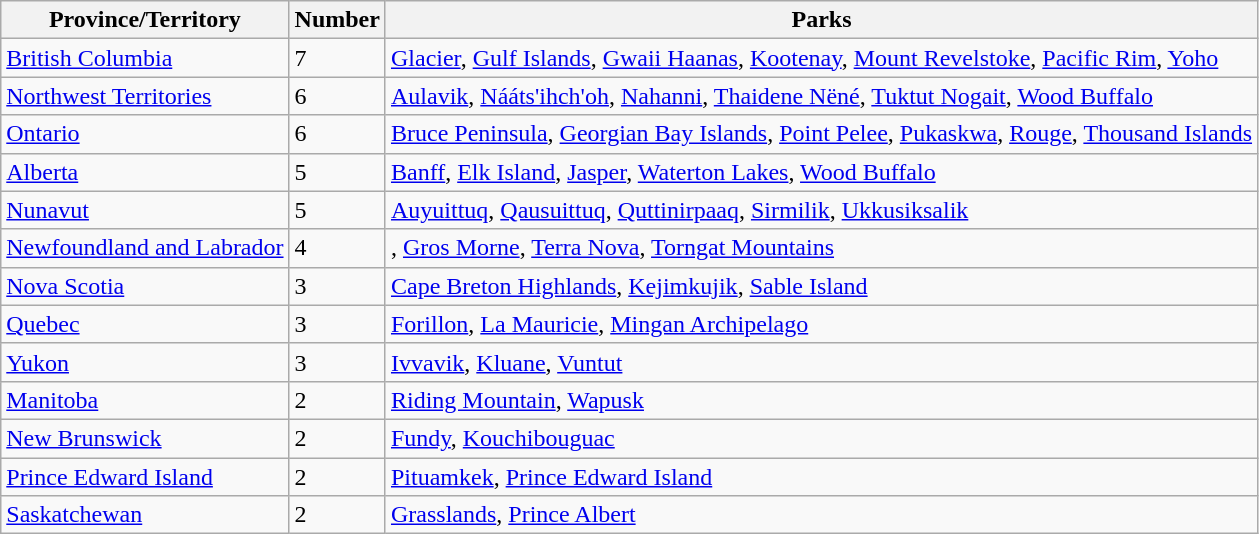<table class="wikitable sortable">
<tr>
<th>Province/Territory</th>
<th>Number</th>
<th>Parks</th>
</tr>
<tr>
<td><a href='#'>British Columbia</a></td>
<td>7</td>
<td><a href='#'>Glacier</a>, <a href='#'>Gulf Islands</a>, <a href='#'>Gwaii Haanas</a>, <a href='#'>Kootenay</a>, <a href='#'>Mount Revelstoke</a>, <a href='#'>Pacific Rim</a>, <a href='#'>Yoho</a></td>
</tr>
<tr>
<td><a href='#'>Northwest Territories</a></td>
<td>6</td>
<td><a href='#'>Aulavik</a>, <a href='#'>Nááts'ihch'oh</a>, <a href='#'>Nahanni</a>, <a href='#'>Thaidene Nëné</a>, <a href='#'>Tuktut Nogait</a>, <a href='#'>Wood Buffalo</a></td>
</tr>
<tr>
<td><a href='#'>Ontario</a></td>
<td>6</td>
<td><a href='#'>Bruce Peninsula</a>, <a href='#'>Georgian Bay Islands</a>, <a href='#'>Point Pelee</a>, <a href='#'>Pukaskwa</a>, <a href='#'>Rouge</a>, <a href='#'>Thousand Islands</a></td>
</tr>
<tr>
<td><a href='#'>Alberta</a></td>
<td>5</td>
<td><a href='#'>Banff</a>, <a href='#'>Elk Island</a>, <a href='#'>Jasper</a>, <a href='#'>Waterton Lakes</a>, <a href='#'>Wood Buffalo</a></td>
</tr>
<tr>
<td><a href='#'>Nunavut</a></td>
<td>5</td>
<td><a href='#'>Auyuittuq</a>, <a href='#'>Qausuittuq</a>, <a href='#'>Quttinirpaaq</a>, <a href='#'>Sirmilik</a>, <a href='#'>Ukkusiksalik</a></td>
</tr>
<tr>
<td><a href='#'>Newfoundland and Labrador</a></td>
<td>4</td>
<td><a href='#'></a>, <a href='#'>Gros Morne</a>, <a href='#'>Terra Nova</a>, <a href='#'>Torngat Mountains</a></td>
</tr>
<tr>
<td><a href='#'>Nova Scotia</a></td>
<td>3</td>
<td><a href='#'>Cape Breton Highlands</a>, <a href='#'>Kejimkujik</a>, <a href='#'>Sable Island</a></td>
</tr>
<tr>
<td><a href='#'>Quebec</a></td>
<td>3</td>
<td><a href='#'>Forillon</a>, <a href='#'>La Mauricie</a>, <a href='#'>Mingan Archipelago</a></td>
</tr>
<tr>
<td><a href='#'>Yukon</a></td>
<td>3</td>
<td><a href='#'>Ivvavik</a>, <a href='#'>Kluane</a>, <a href='#'>Vuntut</a></td>
</tr>
<tr>
<td><a href='#'>Manitoba</a></td>
<td>2</td>
<td><a href='#'>Riding Mountain</a>, <a href='#'>Wapusk</a></td>
</tr>
<tr>
<td><a href='#'>New Brunswick</a></td>
<td>2</td>
<td><a href='#'>Fundy</a>, <a href='#'>Kouchibouguac</a></td>
</tr>
<tr>
<td><a href='#'>Prince Edward Island</a></td>
<td>2</td>
<td><a href='#'>Pituamkek</a>, <a href='#'>Prince Edward Island</a></td>
</tr>
<tr>
<td><a href='#'>Saskatchewan</a></td>
<td>2</td>
<td><a href='#'>Grasslands</a>, <a href='#'>Prince Albert</a></td>
</tr>
</table>
